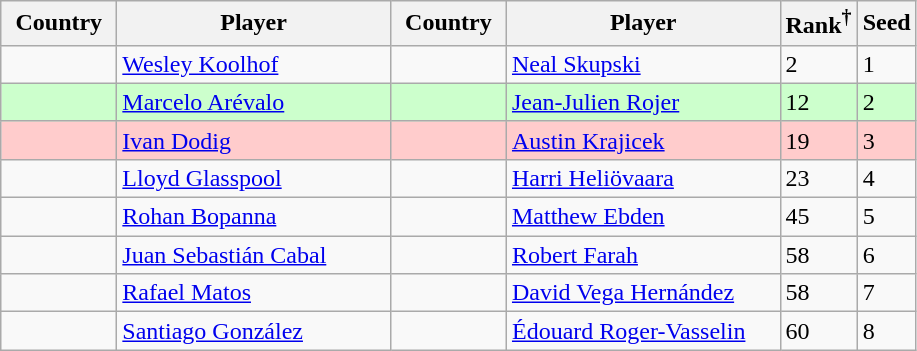<table class="sortable wikitable">
<tr>
<th width="70">Country</th>
<th width="175">Player</th>
<th width="70">Country</th>
<th width="175">Player</th>
<th>Rank<sup>†</sup></th>
<th>Seed</th>
</tr>
<tr>
<td></td>
<td><a href='#'>Wesley Koolhof</a></td>
<td></td>
<td><a href='#'>Neal Skupski</a></td>
<td>2</td>
<td>1</td>
</tr>
<tr bgcolor=#cfc>
<td></td>
<td><a href='#'>Marcelo Arévalo</a></td>
<td></td>
<td><a href='#'>Jean-Julien Rojer</a></td>
<td>12</td>
<td>2</td>
</tr>
<tr bgcolor=#fcc>
<td></td>
<td><a href='#'>Ivan Dodig</a></td>
<td></td>
<td><a href='#'>Austin Krajicek</a></td>
<td>19</td>
<td>3</td>
</tr>
<tr>
<td></td>
<td><a href='#'>Lloyd Glasspool</a></td>
<td></td>
<td><a href='#'>Harri Heliövaara</a></td>
<td>23</td>
<td>4</td>
</tr>
<tr>
<td></td>
<td><a href='#'>Rohan Bopanna</a></td>
<td></td>
<td><a href='#'>Matthew Ebden</a></td>
<td>45</td>
<td>5</td>
</tr>
<tr>
<td></td>
<td><a href='#'>Juan Sebastián Cabal</a></td>
<td></td>
<td><a href='#'>Robert Farah</a></td>
<td>58</td>
<td>6</td>
</tr>
<tr>
<td></td>
<td><a href='#'>Rafael Matos</a></td>
<td></td>
<td><a href='#'>David Vega Hernández</a></td>
<td>58</td>
<td>7</td>
</tr>
<tr>
<td></td>
<td><a href='#'>Santiago González</a></td>
<td></td>
<td><a href='#'>Édouard Roger-Vasselin</a></td>
<td>60</td>
<td>8</td>
</tr>
</table>
